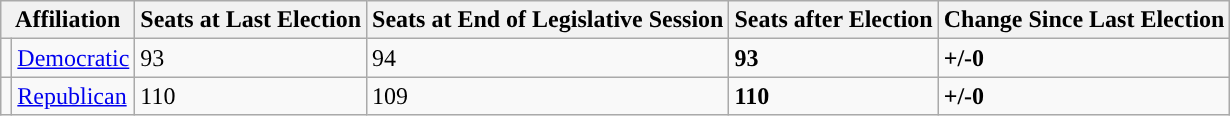<table class="wikitable">
<tr>
<th colspan="2">Affiliation</th>
<th>Seats at Last Election</th>
<th>Seats at End of Legislative Session</th>
<th>Seats after Election</th>
<th>Change Since Last Election</th>
</tr>
<tr>
<td style="background-color:"></td>
<td><a href='#'>Democratic</a></td>
<td>93</td>
<td>94</td>
<td><strong>93</strong></td>
<td><strong>+/-0</strong></td>
</tr>
<tr>
<td style="background-color:"></td>
<td><a href='#'>Republican</a></td>
<td>110</td>
<td>109</td>
<td><strong>110</strong></td>
<td><strong>+/-0</strong></td>
</tr>
</table>
